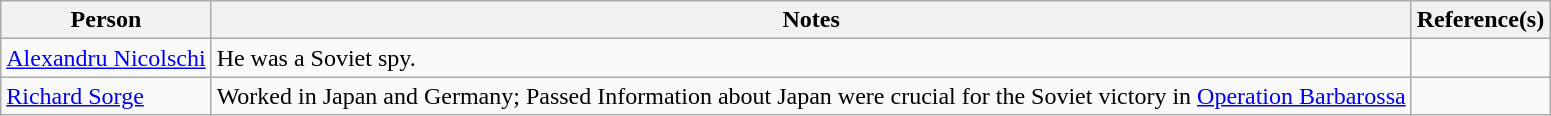<table class="wikitable sortable">
<tr>
<th>Person</th>
<th class="unsortable">Notes</th>
<th class="unsortable">Reference(s)</th>
</tr>
<tr>
<td data-sort-value="Nicolschi, Alexandru"><a href='#'>Alexandru Nicolschi</a></td>
<td>He was a Soviet spy.</td>
<td></td>
</tr>
<tr>
<td data-sort-value="Sorge, Richard"><a href='#'>Richard Sorge</a></td>
<td>Worked in Japan and Germany; Passed Information about Japan were crucial for the Soviet victory in <a href='#'>Operation Barbarossa</a></td>
</tr>
</table>
